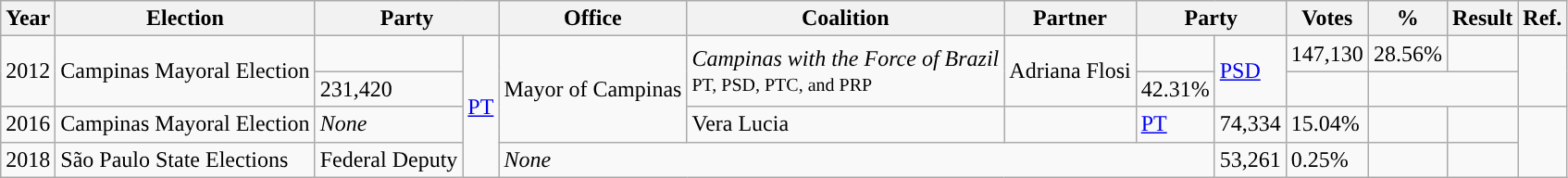<table class="wikitable">
<tr>
<th>Year</th>
<th>Election</th>
<th colspan="2">Party</th>
<th>Office</th>
<th>Coalition</th>
<th>Partner</th>
<th colspan="2">Party</th>
<th>Votes</th>
<th>%</th>
<th>Result</th>
<th>Ref.</th>
</tr>
<tr>
<td rowspan="2">2012</td>
<td rowspan="2">Campinas Mayoral Election</td>
<td style="background-color:"></td>
<td rowspan="4"><a href='#'>PT</a></td>
<td rowspan="3">Mayor of Campinas</td>
<td rowspan="2"><em>Campinas with the Force of Brazil</em><br><small>PT, PSD, PTC, and PRP</small></td>
<td rowspan="2">Adriana Flosi</td>
<td style="background-color:"></td>
<td rowspan="2"><a href='#'>PSD</a></td>
<td>147,130</td>
<td>28.56%</td>
<td></td>
<td rowspan="2"></td>
</tr>
<tr>
<td>231,420</td>
<td>42.31%</td>
<td></td>
</tr>
<tr>
<td>2016</td>
<td>Campinas Mayoral Election</td>
<td><em>None</em></td>
<td>Vera Lucia</td>
<td style="background-color:"></td>
<td><a href='#'>PT</a></td>
<td>74,334</td>
<td>15.04%</td>
<td></td>
<td></td>
</tr>
<tr>
<td>2018</td>
<td>São Paulo State Elections</td>
<td>Federal Deputy</td>
<td colspan="4"><em>None</em></td>
<td>53,261</td>
<td>0.25%</td>
<td></td>
<td></td>
</tr>
</table>
